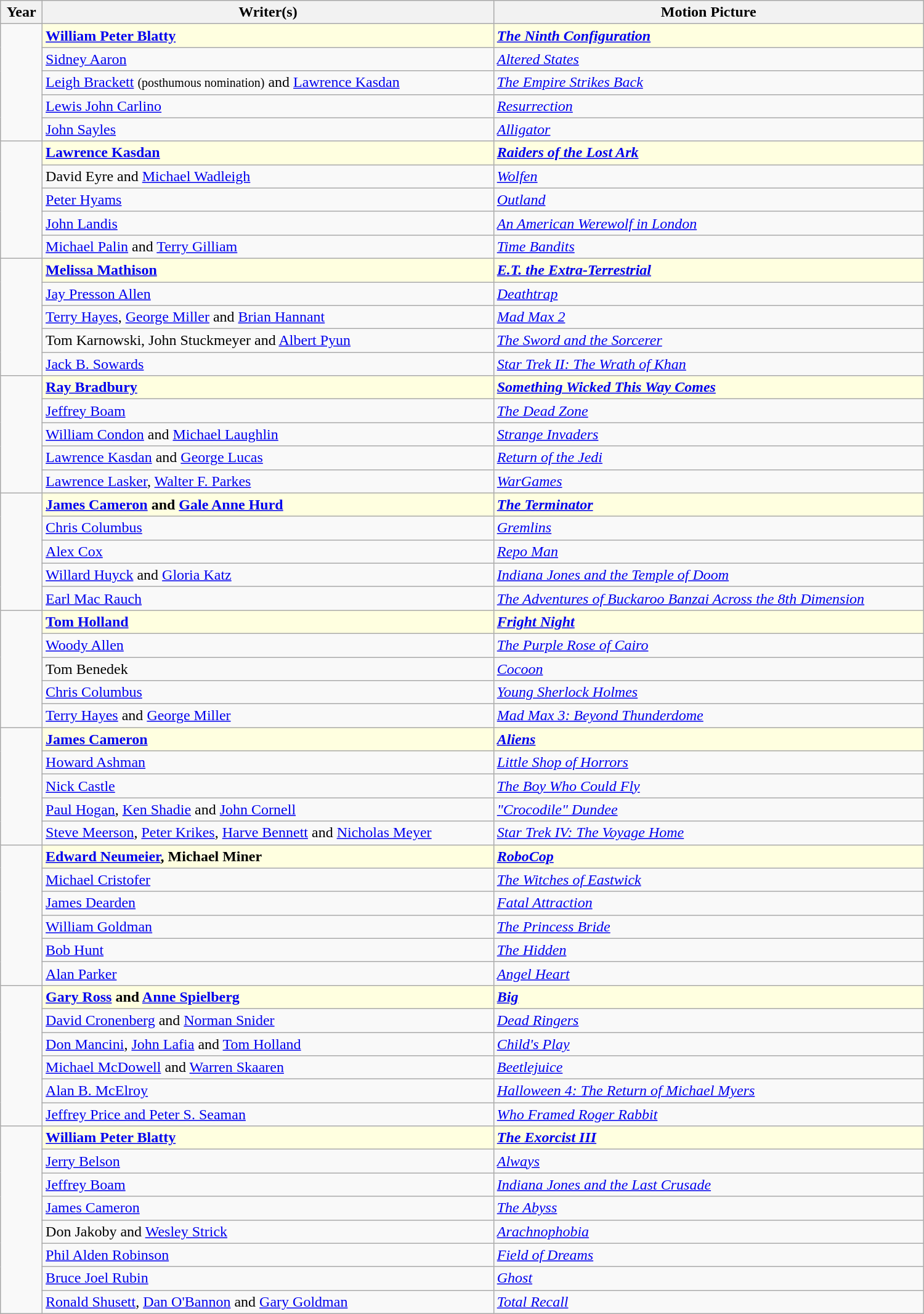<table class="wikitable" width="1000px">
<tr>
<th>Year</th>
<th>Writer(s)</th>
<th>Motion Picture</th>
</tr>
<tr>
<td rowspan=5></td>
<td style="background:lightyellow"><strong><a href='#'>William Peter Blatty</a></strong></td>
<td style="background:lightyellow"><strong><em><a href='#'>The Ninth Configuration</a></em></strong></td>
</tr>
<tr>
<td><a href='#'>Sidney Aaron</a></td>
<td><em><a href='#'>Altered States</a></em></td>
</tr>
<tr>
<td><a href='#'>Leigh Brackett</a> <small>(posthumous nomination)</small> and <a href='#'>Lawrence Kasdan</a></td>
<td><em><a href='#'>The Empire Strikes Back</a></em></td>
</tr>
<tr>
<td><a href='#'>Lewis John Carlino</a></td>
<td><em><a href='#'>Resurrection</a></em></td>
</tr>
<tr>
<td><a href='#'>John Sayles</a></td>
<td><em><a href='#'>Alligator</a></em></td>
</tr>
<tr>
<td rowspan=5></td>
<td style="background:lightyellow"><strong><a href='#'>Lawrence Kasdan</a></strong></td>
<td style="background:lightyellow"><strong><em><a href='#'>Raiders of the Lost Ark</a></em></strong></td>
</tr>
<tr>
<td>David Eyre and <a href='#'>Michael Wadleigh</a></td>
<td><em><a href='#'>Wolfen</a></em></td>
</tr>
<tr>
<td><a href='#'>Peter Hyams</a></td>
<td><em><a href='#'>Outland</a></em></td>
</tr>
<tr>
<td><a href='#'>John Landis</a></td>
<td><em><a href='#'>An American Werewolf in London</a></em></td>
</tr>
<tr>
<td><a href='#'>Michael Palin</a> and <a href='#'>Terry Gilliam</a></td>
<td><em><a href='#'>Time Bandits</a></em></td>
</tr>
<tr>
<td rowspan=5></td>
<td style="background:lightyellow"><strong><a href='#'>Melissa Mathison</a></strong></td>
<td style="background:lightyellow"><strong><em><a href='#'>E.T. the Extra-Terrestrial</a></em></strong></td>
</tr>
<tr>
<td><a href='#'>Jay Presson Allen</a></td>
<td><em><a href='#'>Deathtrap</a></em></td>
</tr>
<tr>
<td><a href='#'>Terry Hayes</a>, <a href='#'>George Miller</a> and <a href='#'>Brian Hannant</a></td>
<td><em><a href='#'>Mad Max 2</a></em></td>
</tr>
<tr>
<td>Tom Karnowski, John Stuckmeyer and <a href='#'>Albert Pyun</a></td>
<td><em><a href='#'>The Sword and the Sorcerer</a></em></td>
</tr>
<tr>
<td><a href='#'>Jack B. Sowards</a></td>
<td><em><a href='#'>Star Trek II: The Wrath of Khan</a></em></td>
</tr>
<tr>
<td rowspan=5></td>
<td style="background:lightyellow"><strong><a href='#'>Ray Bradbury</a></strong></td>
<td style="background:lightyellow"><strong><em><a href='#'>Something Wicked This Way Comes</a></em></strong></td>
</tr>
<tr>
<td><a href='#'>Jeffrey Boam</a></td>
<td><em><a href='#'>The Dead Zone</a></em></td>
</tr>
<tr>
<td><a href='#'>William Condon</a> and <a href='#'>Michael Laughlin</a></td>
<td><em><a href='#'>Strange Invaders</a></em></td>
</tr>
<tr>
<td><a href='#'>Lawrence Kasdan</a> and <a href='#'>George Lucas</a></td>
<td><em><a href='#'>Return of the Jedi</a></em></td>
</tr>
<tr>
<td><a href='#'>Lawrence Lasker</a>, <a href='#'>Walter F. Parkes</a></td>
<td><em><a href='#'>WarGames</a></em></td>
</tr>
<tr>
<td rowspan=5></td>
<td style="background:lightyellow"><strong><a href='#'>James Cameron</a> and <a href='#'>Gale Anne Hurd</a></strong></td>
<td style="background:lightyellow"><strong><em><a href='#'>The Terminator</a></em></strong></td>
</tr>
<tr>
<td><a href='#'>Chris Columbus</a></td>
<td><em><a href='#'>Gremlins</a></em></td>
</tr>
<tr>
<td><a href='#'>Alex Cox</a></td>
<td><em><a href='#'>Repo Man</a></em></td>
</tr>
<tr>
<td><a href='#'>Willard Huyck</a> and <a href='#'>Gloria Katz</a></td>
<td><em><a href='#'>Indiana Jones and the Temple of Doom</a></em></td>
</tr>
<tr>
<td><a href='#'>Earl Mac Rauch</a></td>
<td><em><a href='#'>The Adventures of Buckaroo Banzai Across the 8th Dimension</a></em></td>
</tr>
<tr>
<td rowspan=5></td>
<td style="background:lightyellow"><strong><a href='#'>Tom Holland</a></strong></td>
<td style="background:lightyellow"><strong><em><a href='#'>Fright Night</a></em></strong></td>
</tr>
<tr>
<td><a href='#'>Woody Allen</a></td>
<td><em><a href='#'>The Purple Rose of Cairo</a></em></td>
</tr>
<tr>
<td>Tom Benedek</td>
<td><em><a href='#'>Cocoon</a></em></td>
</tr>
<tr>
<td><a href='#'>Chris Columbus</a></td>
<td><em><a href='#'>Young Sherlock Holmes</a></em></td>
</tr>
<tr>
<td><a href='#'>Terry Hayes</a> and <a href='#'>George Miller</a></td>
<td><em><a href='#'>Mad Max 3: Beyond Thunderdome</a></em></td>
</tr>
<tr>
<td rowspan=5></td>
<td style="background:lightyellow"><strong><a href='#'>James Cameron</a></strong></td>
<td style="background:lightyellow"><strong><em><a href='#'>Aliens</a></em></strong></td>
</tr>
<tr>
<td><a href='#'>Howard Ashman</a></td>
<td><em><a href='#'>Little Shop of Horrors</a></em></td>
</tr>
<tr>
<td><a href='#'>Nick Castle</a></td>
<td><em><a href='#'>The Boy Who Could Fly</a></em></td>
</tr>
<tr>
<td><a href='#'>Paul Hogan</a>, <a href='#'>Ken Shadie</a> and <a href='#'>John Cornell</a></td>
<td><em><a href='#'>"Crocodile" Dundee</a></em></td>
</tr>
<tr>
<td><a href='#'>Steve Meerson</a>, <a href='#'>Peter Krikes</a>, <a href='#'>Harve Bennett</a> and <a href='#'>Nicholas Meyer</a></td>
<td><em><a href='#'>Star Trek IV: The Voyage Home</a></em></td>
</tr>
<tr>
<td rowspan=6></td>
<td style="background:lightyellow"><strong><a href='#'>Edward Neumeier</a>, Michael Miner </strong></td>
<td style="background:lightyellow"><strong><em><a href='#'>RoboCop</a></em></strong></td>
</tr>
<tr>
<td><a href='#'>Michael Cristofer</a></td>
<td><em><a href='#'>The Witches of Eastwick</a></em></td>
</tr>
<tr>
<td><a href='#'>James Dearden</a></td>
<td><em><a href='#'>Fatal Attraction</a></em></td>
</tr>
<tr>
<td><a href='#'>William Goldman</a></td>
<td><em><a href='#'>The Princess Bride</a></em></td>
</tr>
<tr>
<td><a href='#'>Bob Hunt</a></td>
<td><em><a href='#'>The Hidden</a></em></td>
</tr>
<tr>
<td><a href='#'>Alan Parker</a></td>
<td><em><a href='#'>Angel Heart</a></em></td>
</tr>
<tr>
<td rowspan=6></td>
<td style="background:lightyellow"><strong><a href='#'>Gary Ross</a> and <a href='#'>Anne Spielberg</a></strong></td>
<td style="background:lightyellow"><strong><em><a href='#'>Big</a></em></strong></td>
</tr>
<tr>
<td><a href='#'>David Cronenberg</a> and <a href='#'>Norman Snider</a></td>
<td><em><a href='#'>Dead Ringers</a></em></td>
</tr>
<tr>
<td><a href='#'>Don Mancini</a>, <a href='#'>John Lafia</a> and <a href='#'>Tom Holland</a></td>
<td><em><a href='#'>Child's Play</a></em></td>
</tr>
<tr>
<td><a href='#'>Michael McDowell</a> and <a href='#'>Warren Skaaren</a></td>
<td><em><a href='#'>Beetlejuice</a></em></td>
</tr>
<tr>
<td><a href='#'>Alan B. McElroy</a></td>
<td><em><a href='#'>Halloween 4: The Return of Michael Myers</a></em></td>
</tr>
<tr>
<td><a href='#'>Jeffrey Price and Peter S. Seaman</a></td>
<td><em><a href='#'>Who Framed Roger Rabbit</a></em></td>
</tr>
<tr>
<td rowspan=8></td>
<td style="background:lightyellow"><strong><a href='#'>William Peter Blatty</a></strong></td>
<td style="background:lightyellow"><strong><em><a href='#'>The Exorcist III</a></em></strong></td>
</tr>
<tr>
<td><a href='#'>Jerry Belson</a></td>
<td><em><a href='#'>Always</a></em></td>
</tr>
<tr>
<td><a href='#'>Jeffrey Boam</a></td>
<td><em><a href='#'>Indiana Jones and the Last Crusade</a></em></td>
</tr>
<tr>
<td><a href='#'>James Cameron</a></td>
<td><em><a href='#'>The Abyss</a></em></td>
</tr>
<tr>
<td>Don Jakoby and <a href='#'>Wesley Strick</a></td>
<td><em><a href='#'>Arachnophobia</a></em></td>
</tr>
<tr>
<td><a href='#'>Phil Alden Robinson</a></td>
<td><em><a href='#'>Field of Dreams</a></em></td>
</tr>
<tr>
<td><a href='#'>Bruce Joel Rubin</a></td>
<td><em><a href='#'>Ghost</a></em></td>
</tr>
<tr>
<td><a href='#'>Ronald Shusett</a>, <a href='#'>Dan O'Bannon</a> and <a href='#'>Gary Goldman</a></td>
<td><em><a href='#'>Total Recall</a></em></td>
</tr>
</table>
